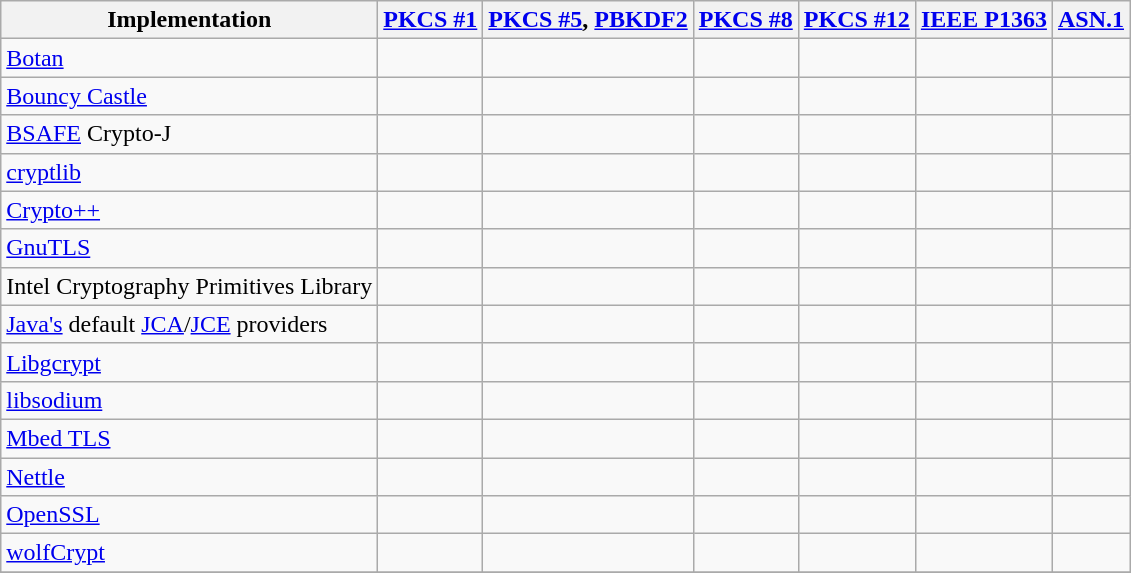<table class="wikitable sortable sort-under" style="text-align: left">
<tr>
<th>Implementation</th>
<th><a href='#'>PKCS #1</a></th>
<th><a href='#'>PKCS #5</a>, <a href='#'>PBKDF2</a></th>
<th><a href='#'>PKCS #8</a></th>
<th><a href='#'>PKCS #12</a></th>
<th><a href='#'>IEEE P1363</a></th>
<th><a href='#'>ASN.1</a></th>
</tr>
<tr>
<td><a href='#'>Botan</a></td>
<td></td>
<td></td>
<td></td>
<td></td>
<td></td>
<td></td>
</tr>
<tr>
<td><a href='#'>Bouncy Castle</a></td>
<td></td>
<td></td>
<td></td>
<td></td>
<td></td>
<td></td>
</tr>
<tr>
<td><a href='#'>BSAFE</a> Crypto-J</td>
<td></td>
<td></td>
<td></td>
<td></td>
<td></td>
<td></td>
</tr>
<tr>
<td><a href='#'>cryptlib</a></td>
<td></td>
<td></td>
<td></td>
<td></td>
<td></td>
<td></td>
</tr>
<tr>
<td><a href='#'>Crypto++</a></td>
<td></td>
<td></td>
<td></td>
<td></td>
<td></td>
<td></td>
</tr>
<tr>
<td><a href='#'>GnuTLS</a></td>
<td></td>
<td></td>
<td></td>
<td></td>
<td></td>
<td></td>
</tr>
<tr>
<td>Intel Cryptography Primitives Library</td>
<td></td>
<td></td>
<td></td>
<td></td>
<td></td>
<td></td>
</tr>
<tr>
<td><a href='#'>Java's</a> default <a href='#'>JCA</a>/<a href='#'>JCE</a> providers</td>
<td></td>
<td></td>
<td></td>
<td></td>
<td></td>
<td></td>
</tr>
<tr>
<td><a href='#'>Libgcrypt</a></td>
<td></td>
<td></td>
<td></td>
<td></td>
<td></td>
<td></td>
</tr>
<tr>
<td><a href='#'>libsodium</a></td>
<td></td>
<td></td>
<td></td>
<td></td>
<td></td>
<td></td>
</tr>
<tr>
<td><a href='#'>Mbed TLS</a></td>
<td></td>
<td></td>
<td></td>
<td></td>
<td></td>
<td></td>
</tr>
<tr>
<td><a href='#'>Nettle</a></td>
<td></td>
<td></td>
<td></td>
<td></td>
<td></td>
<td></td>
</tr>
<tr>
<td><a href='#'>OpenSSL</a></td>
<td></td>
<td></td>
<td></td>
<td></td>
<td></td>
<td></td>
</tr>
<tr>
<td><a href='#'>wolfCrypt</a></td>
<td></td>
<td></td>
<td></td>
<td></td>
<td></td>
<td></td>
</tr>
<tr>
</tr>
</table>
